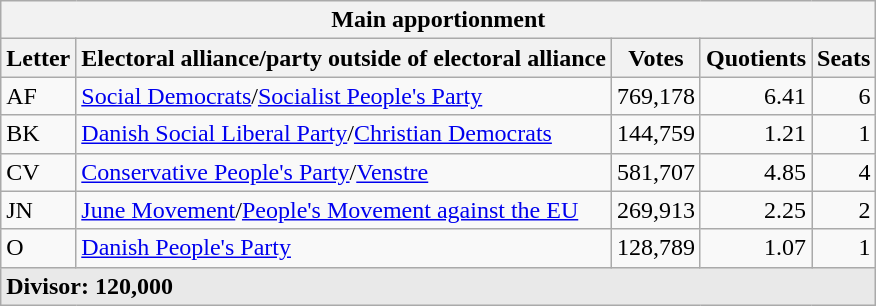<table class="wikitable">
<tr>
<th colspan="5">Main apportionment</th>
</tr>
<tr>
<th>Letter</th>
<th>Electoral alliance/party outside of electoral alliance</th>
<th>Votes</th>
<th>Quotients</th>
<th>Seats</th>
</tr>
<tr>
<td style="text-align:left;">AF</td>
<td style="text-align:left;"><a href='#'>Social Democrats</a>/<a href='#'>Socialist People's Party</a></td>
<td style="text-align:right;">769,178</td>
<td style="text-align:right;">6.41</td>
<td style="text-align:right;">6</td>
</tr>
<tr>
<td style="text-align:left;">BK</td>
<td style="text-align:left;"><a href='#'>Danish Social Liberal Party</a>/<a href='#'>Christian Democrats</a></td>
<td style="text-align:right;">144,759</td>
<td style="text-align:right;">1.21</td>
<td style="text-align:right;">1</td>
</tr>
<tr>
<td style="text-align:left;">CV</td>
<td style="text-align:left;"><a href='#'>Conservative People's Party</a>/<a href='#'>Venstre</a></td>
<td style="text-align:right;">581,707</td>
<td style="text-align:right;">4.85</td>
<td style="text-align:right;">4</td>
</tr>
<tr>
<td style="text-align:left;">JN</td>
<td style="text-align:left;"><a href='#'>June Movement</a>/<a href='#'>People's Movement against the EU</a></td>
<td style="text-align:right;">269,913</td>
<td style="text-align:right;">2.25</td>
<td style="text-align:right;">2</td>
</tr>
<tr>
<td style="text-align:left;">O</td>
<td style="text-align:left;"><a href='#'>Danish People's Party</a></td>
<td style="text-align:right;">128,789</td>
<td style="text-align:right;">1.07</td>
<td style="text-align:right;">1</td>
</tr>
<tr style="background-color:#E9E9E9">
<td colspan="5" style="text-align:left;"><strong>Divisor: 120,000</strong></td>
</tr>
</table>
